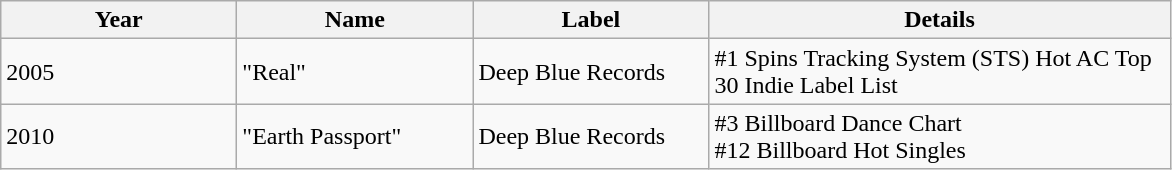<table class="wikitable">
<tr>
<th width="150pt">Year</th>
<th width="150pt">Name</th>
<th width="150pt">Label</th>
<th width="300pt">Details</th>
</tr>
<tr>
<td>2005</td>
<td>"Real"</td>
<td>Deep Blue Records</td>
<td>#1 Spins Tracking System (STS) Hot AC Top 30 Indie Label List</td>
</tr>
<tr>
<td>2010</td>
<td>"Earth Passport"</td>
<td>Deep Blue Records</td>
<td>#3 Billboard Dance Chart<br>#12 Billboard Hot Singles</td>
</tr>
</table>
